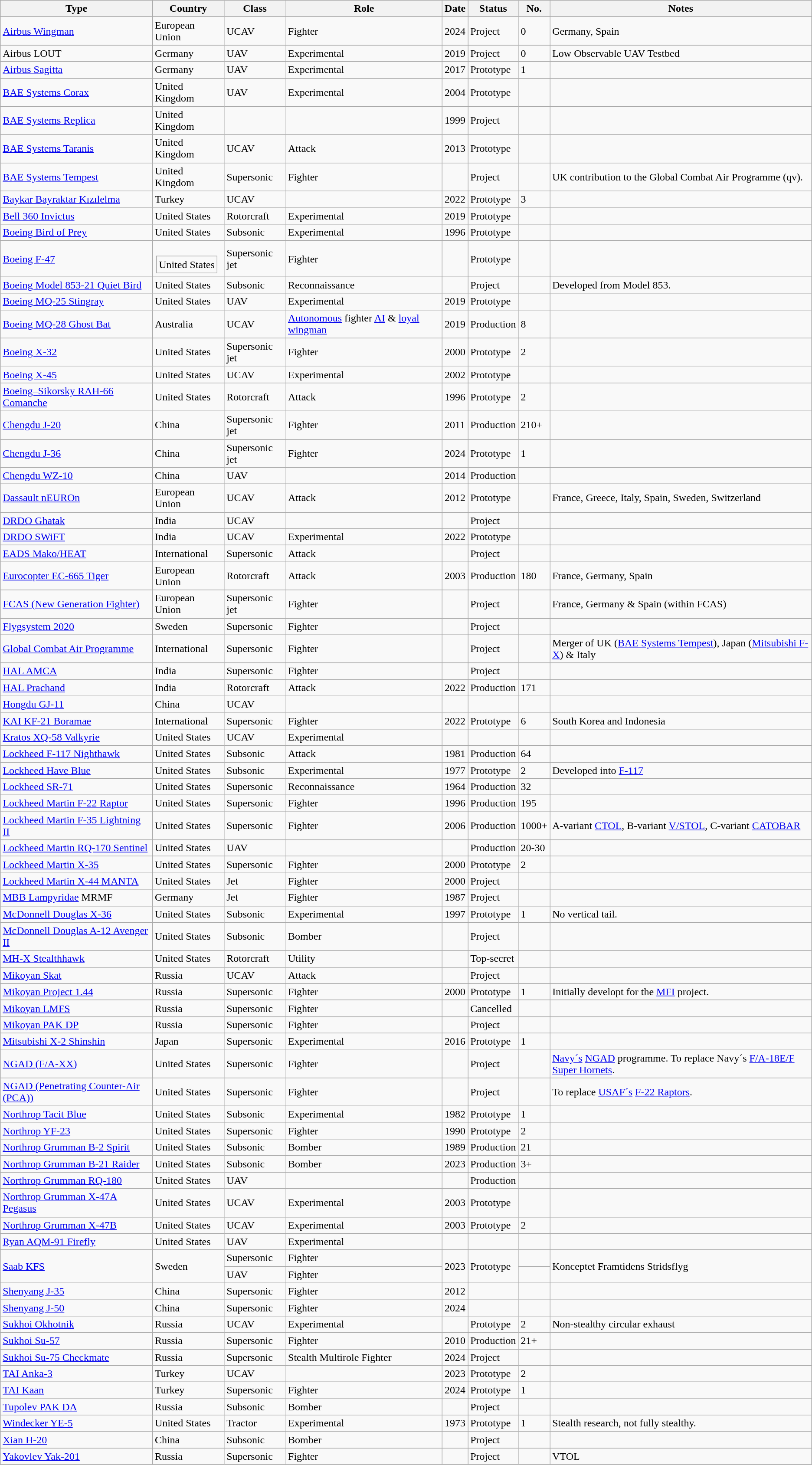<table class="wikitable sortable">
<tr>
<th>Type</th>
<th>Country</th>
<th>Class</th>
<th>Role</th>
<th>Date</th>
<th>Status</th>
<th>No.</th>
<th>Notes</th>
</tr>
<tr>
<td><a href='#'>Airbus Wingman</a></td>
<td>European Union</td>
<td>UCAV</td>
<td>Fighter</td>
<td>2024</td>
<td>Project</td>
<td>0</td>
<td>Germany, Spain</td>
</tr>
<tr>
<td>Airbus LOUT</td>
<td>Germany</td>
<td>UAV</td>
<td>Experimental</td>
<td>2019</td>
<td>Project</td>
<td>0</td>
<td>Low Observable UAV Testbed</td>
</tr>
<tr>
<td><a href='#'>Airbus Sagitta</a></td>
<td>Germany</td>
<td>UAV</td>
<td>Experimental</td>
<td>2017</td>
<td>Prototype</td>
<td>1</td>
<td></td>
</tr>
<tr>
<td><a href='#'>BAE Systems Corax</a></td>
<td>United Kingdom</td>
<td>UAV</td>
<td>Experimental</td>
<td>2004</td>
<td>Prototype</td>
<td></td>
<td></td>
</tr>
<tr>
<td><a href='#'>BAE Systems Replica</a></td>
<td>United Kingdom</td>
<td></td>
<td></td>
<td>1999</td>
<td>Project</td>
<td></td>
<td></td>
</tr>
<tr>
<td><a href='#'>BAE Systems Taranis</a></td>
<td>United Kingdom</td>
<td>UCAV</td>
<td>Attack</td>
<td>2013</td>
<td>Prototype</td>
<td></td>
<td></td>
</tr>
<tr>
<td><a href='#'>BAE Systems Tempest</a></td>
<td>United Kingdom</td>
<td>Supersonic</td>
<td>Fighter</td>
<td></td>
<td>Project</td>
<td></td>
<td>UK contribution to the Global Combat Air Programme (qv).</td>
</tr>
<tr>
<td><a href='#'>Baykar Bayraktar Kızılelma</a></td>
<td>Turkey</td>
<td>UCAV</td>
<td></td>
<td>2022</td>
<td>Prototype</td>
<td>3</td>
<td></td>
</tr>
<tr>
<td><a href='#'>Bell 360 Invictus</a></td>
<td>United States</td>
<td>Rotorcraft</td>
<td>Experimental</td>
<td>2019</td>
<td>Prototype</td>
<td></td>
<td></td>
</tr>
<tr>
<td><a href='#'>Boeing Bird of Prey</a></td>
<td>United States</td>
<td>Subsonic</td>
<td>Experimental</td>
<td>1996</td>
<td>Prototype</td>
<td></td>
<td></td>
</tr>
<tr>
<td><a href='#'>Boeing F-47</a></td>
<td><br><table>
<tr>
<td>United States</td>
</tr>
</table>
</td>
<td>Supersonic jet</td>
<td>Fighter</td>
<td></td>
<td>Prototype</td>
<td></td>
<td></td>
</tr>
<tr>
<td><a href='#'>Boeing Model 853-21 Quiet Bird</a></td>
<td>United States</td>
<td>Subsonic</td>
<td>Reconnaissance</td>
<td></td>
<td>Project</td>
<td></td>
<td>Developed from Model 853.</td>
</tr>
<tr>
<td><a href='#'>Boeing MQ-25 Stingray</a></td>
<td>United States</td>
<td>UAV</td>
<td>Experimental</td>
<td>2019</td>
<td>Prototype</td>
<td></td>
<td></td>
</tr>
<tr>
<td><a href='#'>Boeing MQ-28 Ghost Bat</a></td>
<td>Australia</td>
<td>UCAV</td>
<td><a href='#'>Autonomous</a> fighter <a href='#'>AI</a> & <a href='#'>loyal wingman</a></td>
<td>2019</td>
<td>Production</td>
<td>8</td>
<td></td>
</tr>
<tr>
<td><a href='#'>Boeing X-32</a></td>
<td>United States</td>
<td>Supersonic jet</td>
<td>Fighter</td>
<td>2000</td>
<td>Prototype</td>
<td>2</td>
<td></td>
</tr>
<tr>
<td><a href='#'>Boeing X-45</a></td>
<td>United States</td>
<td>UCAV</td>
<td>Experimental</td>
<td>2002</td>
<td>Prototype</td>
<td></td>
<td></td>
</tr>
<tr>
<td><a href='#'>Boeing–Sikorsky RAH-66 Comanche</a></td>
<td>United States</td>
<td>Rotorcraft</td>
<td>Attack</td>
<td>1996</td>
<td>Prototype</td>
<td>2</td>
<td></td>
</tr>
<tr>
<td><a href='#'>Chengdu J-20</a></td>
<td>China</td>
<td>Supersonic jet</td>
<td>Fighter</td>
<td>2011</td>
<td>Production</td>
<td>210+</td>
<td></td>
</tr>
<tr>
<td><a href='#'>Chengdu J-36</a></td>
<td>China</td>
<td>Supersonic jet</td>
<td>Fighter</td>
<td>2024</td>
<td>Prototype</td>
<td>1</td>
<td></td>
</tr>
<tr>
<td><a href='#'>Chengdu WZ-10</a></td>
<td>China</td>
<td>UAV</td>
<td></td>
<td>2014</td>
<td>Production</td>
<td></td>
<td></td>
</tr>
<tr>
<td><a href='#'>Dassault nEUROn</a></td>
<td>European Union</td>
<td>UCAV</td>
<td>Attack</td>
<td>2012</td>
<td>Prototype</td>
<td></td>
<td>France, Greece, Italy, Spain, Sweden, Switzerland</td>
</tr>
<tr>
<td><a href='#'>DRDO Ghatak</a></td>
<td>India</td>
<td>UCAV</td>
<td></td>
<td></td>
<td>Project</td>
<td></td>
<td></td>
</tr>
<tr>
<td><a href='#'>DRDO SWiFT</a></td>
<td>India</td>
<td>UCAV</td>
<td>Experimental</td>
<td>2022</td>
<td>Prototype</td>
<td></td>
<td></td>
</tr>
<tr>
<td><a href='#'>EADS Mako/HEAT</a></td>
<td>International</td>
<td>Supersonic</td>
<td>Attack</td>
<td></td>
<td>Project</td>
<td></td>
<td></td>
</tr>
<tr>
<td><a href='#'>Eurocopter EC-665 Tiger</a></td>
<td>European Union</td>
<td>Rotorcraft</td>
<td>Attack</td>
<td>2003</td>
<td>Production</td>
<td>180</td>
<td>France, Germany, Spain</td>
</tr>
<tr>
<td><a href='#'>FCAS (New Generation Fighter)</a></td>
<td>European Union</td>
<td>Supersonic jet</td>
<td>Fighter</td>
<td></td>
<td>Project</td>
<td></td>
<td>France, Germany & Spain (within FCAS)</td>
</tr>
<tr>
<td><a href='#'>Flygsystem 2020</a></td>
<td>Sweden</td>
<td>Supersonic</td>
<td>Fighter</td>
<td></td>
<td>Project</td>
<td></td>
<td></td>
</tr>
<tr>
<td><a href='#'>Global Combat Air Programme</a></td>
<td>International</td>
<td>Supersonic</td>
<td>Fighter</td>
<td></td>
<td>Project</td>
<td></td>
<td>Merger of UK (<a href='#'>BAE Systems Tempest</a>), Japan (<a href='#'>Mitsubishi F-X</a>) & Italy</td>
</tr>
<tr>
<td><a href='#'>HAL AMCA</a></td>
<td>India</td>
<td>Supersonic</td>
<td>Fighter</td>
<td></td>
<td>Project</td>
<td></td>
<td></td>
</tr>
<tr>
<td><a href='#'>HAL Prachand</a></td>
<td>India</td>
<td>Rotorcraft</td>
<td>Attack</td>
<td>2022</td>
<td>Production</td>
<td>171</td>
<td></td>
</tr>
<tr>
<td><a href='#'>Hongdu GJ-11</a></td>
<td>China</td>
<td>UCAV</td>
<td></td>
<td></td>
<td></td>
<td></td>
<td></td>
</tr>
<tr>
<td><a href='#'>KAI KF-21 Boramae</a></td>
<td>International</td>
<td>Supersonic</td>
<td>Fighter</td>
<td>2022</td>
<td>Prototype</td>
<td>6</td>
<td>South Korea and Indonesia</td>
</tr>
<tr>
<td><a href='#'>Kratos XQ-58 Valkyrie</a></td>
<td>United States</td>
<td>UCAV</td>
<td>Experimental</td>
<td></td>
<td></td>
<td></td>
<td></td>
</tr>
<tr>
<td><a href='#'>Lockheed F-117 Nighthawk</a></td>
<td>United States</td>
<td>Subsonic</td>
<td>Attack</td>
<td>1981</td>
<td>Production</td>
<td>64</td>
<td></td>
</tr>
<tr>
<td><a href='#'>Lockheed Have Blue</a></td>
<td>United States</td>
<td>Subsonic</td>
<td>Experimental</td>
<td>1977</td>
<td>Prototype</td>
<td>2</td>
<td>Developed into <a href='#'>F-117</a></td>
</tr>
<tr>
<td><a href='#'>Lockheed SR-71</a></td>
<td>United States</td>
<td>Supersonic</td>
<td>Reconnaissance</td>
<td>1964</td>
<td>Production</td>
<td>32</td>
<td></td>
</tr>
<tr>
<td><a href='#'>Lockheed Martin F-22 Raptor</a></td>
<td>United States</td>
<td>Supersonic</td>
<td>Fighter</td>
<td>1996</td>
<td>Production</td>
<td>195</td>
<td></td>
</tr>
<tr>
<td><a href='#'>Lockheed Martin F-35 Lightning II</a></td>
<td>United States</td>
<td>Supersonic</td>
<td>Fighter</td>
<td>2006</td>
<td>Production</td>
<td>1000+</td>
<td>A-variant <a href='#'>CTOL</a>, B-variant <a href='#'>V/STOL</a>, C-variant <a href='#'>CATOBAR</a></td>
</tr>
<tr>
<td><a href='#'>Lockheed Martin RQ-170 Sentinel</a></td>
<td>United States</td>
<td>UAV</td>
<td></td>
<td></td>
<td>Production</td>
<td>20-30</td>
<td></td>
</tr>
<tr>
<td><a href='#'>Lockheed Martin X-35</a></td>
<td>United States</td>
<td>Supersonic</td>
<td>Fighter</td>
<td>2000</td>
<td>Prototype</td>
<td>2</td>
<td></td>
</tr>
<tr>
<td><a href='#'>Lockheed Martin X-44 MANTA</a></td>
<td>United States</td>
<td>Jet</td>
<td>Fighter</td>
<td>2000</td>
<td>Project</td>
<td></td>
<td></td>
</tr>
<tr>
<td><a href='#'>MBB Lampyridae</a> MRMF</td>
<td>Germany</td>
<td>Jet</td>
<td>Fighter</td>
<td>1987</td>
<td>Project</td>
<td></td>
<td></td>
</tr>
<tr>
<td><a href='#'>McDonnell Douglas X-36</a></td>
<td>United States</td>
<td>Subsonic</td>
<td>Experimental</td>
<td>1997</td>
<td>Prototype</td>
<td>1</td>
<td>No vertical tail.</td>
</tr>
<tr>
<td><a href='#'>McDonnell Douglas A-12 Avenger II</a></td>
<td>United States</td>
<td>Subsonic</td>
<td>Bomber</td>
<td></td>
<td>Project</td>
<td></td>
<td></td>
</tr>
<tr>
<td><a href='#'>MH-X Stealthhawk</a></td>
<td>United States</td>
<td>Rotorcraft</td>
<td>Utility</td>
<td></td>
<td>Top-secret</td>
<td></td>
<td></td>
</tr>
<tr>
<td><a href='#'>Mikoyan Skat</a></td>
<td>Russia</td>
<td>UCAV</td>
<td>Attack</td>
<td></td>
<td>Project</td>
<td></td>
<td></td>
</tr>
<tr>
<td><a href='#'>Mikoyan Project 1.44</a></td>
<td>Russia</td>
<td>Supersonic</td>
<td>Fighter</td>
<td>2000</td>
<td>Prototype</td>
<td>1</td>
<td>Initially developt for the <a href='#'>MFI</a> project.</td>
</tr>
<tr>
<td><a href='#'>Mikoyan LMFS</a></td>
<td>Russia</td>
<td>Supersonic</td>
<td>Fighter</td>
<td></td>
<td>Cancelled</td>
<td></td>
<td></td>
</tr>
<tr>
<td><a href='#'>Mikoyan PAK DP</a></td>
<td>Russia</td>
<td>Supersonic</td>
<td>Fighter</td>
<td></td>
<td>Project</td>
<td></td>
<td></td>
</tr>
<tr>
<td><a href='#'>Mitsubishi X-2 Shinshin</a></td>
<td>Japan</td>
<td>Supersonic</td>
<td>Experimental</td>
<td>2016</td>
<td>Prototype</td>
<td>1</td>
<td></td>
</tr>
<tr>
<td><a href='#'>NGAD (F/A-XX)</a></td>
<td>United States</td>
<td>Supersonic</td>
<td>Fighter</td>
<td></td>
<td>Project</td>
<td></td>
<td><a href='#'>Navy´s</a> <a href='#'>NGAD</a> programme. To replace Navy´s <a href='#'>F/A-18E/F Super Hornets</a>.</td>
</tr>
<tr>
<td><a href='#'>NGAD (Penetrating Counter-Air (PCA))</a></td>
<td>United States</td>
<td>Supersonic</td>
<td>Fighter</td>
<td></td>
<td>Project</td>
<td></td>
<td>To replace <a href='#'>USAF´s</a> <a href='#'>F-22 Raptors</a>.</td>
</tr>
<tr>
<td><a href='#'>Northrop Tacit Blue</a></td>
<td>United States</td>
<td>Subsonic</td>
<td>Experimental</td>
<td>1982</td>
<td>Prototype</td>
<td>1</td>
<td></td>
</tr>
<tr>
<td><a href='#'>Northrop YF-23</a></td>
<td>United States</td>
<td>Supersonic</td>
<td>Fighter</td>
<td>1990</td>
<td>Prototype</td>
<td>2</td>
<td></td>
</tr>
<tr>
<td><a href='#'>Northrop Grumman B-2 Spirit</a></td>
<td>United States</td>
<td>Subsonic</td>
<td>Bomber</td>
<td>1989</td>
<td>Production</td>
<td>21</td>
<td></td>
</tr>
<tr>
<td><a href='#'>Northrop Grumman B-21 Raider</a></td>
<td>United States</td>
<td>Subsonic</td>
<td>Bomber</td>
<td>2023</td>
<td>Production</td>
<td>3+</td>
<td></td>
</tr>
<tr>
<td><a href='#'>Northrop Grumman RQ-180</a></td>
<td>United States</td>
<td>UAV</td>
<td></td>
<td></td>
<td>Production</td>
<td></td>
<td></td>
</tr>
<tr>
<td><a href='#'>Northrop Grumman X-47A Pegasus</a></td>
<td>United States</td>
<td>UCAV</td>
<td>Experimental</td>
<td>2003</td>
<td>Prototype</td>
<td></td>
<td></td>
</tr>
<tr>
<td><a href='#'>Northrop Grumman X-47B</a></td>
<td>United States</td>
<td>UCAV</td>
<td>Experimental</td>
<td>2003</td>
<td>Prototype</td>
<td>2</td>
<td></td>
</tr>
<tr>
<td><a href='#'>Ryan AQM-91 Firefly</a></td>
<td>United States</td>
<td>UAV</td>
<td>Experimental</td>
<td></td>
<td></td>
<td></td>
<td></td>
</tr>
<tr>
<td rowspan="2"><a href='#'>Saab KFS</a></td>
<td rowspan="2">Sweden</td>
<td>Supersonic</td>
<td>Fighter</td>
<td rowspan="2">2023</td>
<td rowspan="2">Prototype</td>
<td></td>
<td rowspan="2">Konceptet Framtidens Stridsflyg</td>
</tr>
<tr>
<td>UAV</td>
<td>Fighter</td>
<td></td>
</tr>
<tr>
<td><a href='#'>Shenyang J-35</a></td>
<td>China</td>
<td>Supersonic</td>
<td>Fighter</td>
<td>2012</td>
<td></td>
<td></td>
<td></td>
</tr>
<tr>
<td><a href='#'>Shenyang J-50</a></td>
<td>China</td>
<td>Supersonic</td>
<td>Fighter</td>
<td>2024</td>
<td></td>
<td></td>
<td></td>
</tr>
<tr>
<td><a href='#'>Sukhoi Okhotnik</a></td>
<td>Russia</td>
<td>UCAV</td>
<td>Experimental</td>
<td></td>
<td>Prototype</td>
<td>2</td>
<td>Non-stealthy circular exhaust</td>
</tr>
<tr>
<td><a href='#'>Sukhoi Su-57</a></td>
<td>Russia</td>
<td>Supersonic</td>
<td>Fighter</td>
<td>2010</td>
<td>Production</td>
<td>21+</td>
<td></td>
</tr>
<tr>
<td><a href='#'>Sukhoi Su-75 Checkmate</a></td>
<td>Russia</td>
<td>Supersonic</td>
<td>Stealth Multirole Fighter</td>
<td>2024</td>
<td>Project</td>
<td></td>
<td></td>
</tr>
<tr>
<td><a href='#'>TAI Anka-3</a></td>
<td>Turkey</td>
<td>UCAV</td>
<td></td>
<td>2023</td>
<td>Prototype</td>
<td>2</td>
<td></td>
</tr>
<tr>
<td><a href='#'>TAI Kaan</a></td>
<td>Turkey</td>
<td>Supersonic</td>
<td>Fighter</td>
<td>2024</td>
<td>Prototype</td>
<td>1</td>
<td></td>
</tr>
<tr>
<td><a href='#'>Tupolev PAK DA</a></td>
<td>Russia</td>
<td>Subsonic</td>
<td>Bomber</td>
<td></td>
<td>Project</td>
<td></td>
<td></td>
</tr>
<tr>
<td><a href='#'>Windecker YE-5</a></td>
<td>United States</td>
<td>Tractor</td>
<td>Experimental</td>
<td>1973</td>
<td>Prototype</td>
<td>1</td>
<td>Stealth research, not fully stealthy.</td>
</tr>
<tr>
<td><a href='#'>Xian H-20</a></td>
<td>China</td>
<td>Subsonic</td>
<td>Bomber</td>
<td></td>
<td>Project</td>
<td></td>
<td></td>
</tr>
<tr>
<td><a href='#'>Yakovlev Yak-201</a></td>
<td>Russia</td>
<td>Supersonic</td>
<td>Fighter</td>
<td></td>
<td>Project</td>
<td></td>
<td>VTOL</td>
</tr>
</table>
